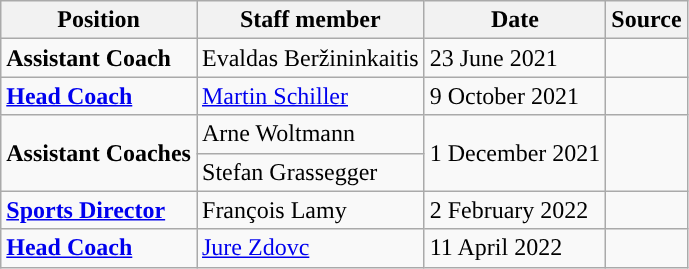<table class="wikitable">
<tr>
<th>Position</th>
<th>Staff member</th>
<th>Date</th>
<th>Source</th>
</tr>
<tr>
<td><strong>Assistant Coach</strong></td>
<td> Evaldas Beržininkaitis</td>
<td>23 June 2021</td>
<td></td>
</tr>
<tr>
<td><strong><a href='#'>Head Coach</a></strong></td>
<td> <a href='#'>Martin Schiller</a></td>
<td>9 October 2021</td>
<td></td>
</tr>
<tr>
<td rowspan=2><strong>Assistant Coaches</strong></td>
<td> Arne Woltmann</td>
<td rowspan=2>1 December 2021</td>
<td rowspan=2></td>
</tr>
<tr>
<td> Stefan Grassegger</td>
</tr>
<tr>
<td><strong><a href='#'>Sports Director</a></strong></td>
<td> François Lamy</td>
<td>2 February 2022</td>
<td></td>
</tr>
<tr>
<td><strong><a href='#'>Head Coach</a></strong></td>
<td> <a href='#'>Jure Zdovc</a></td>
<td>11 April 2022</td>
<td></td>
</tr>
</table>
